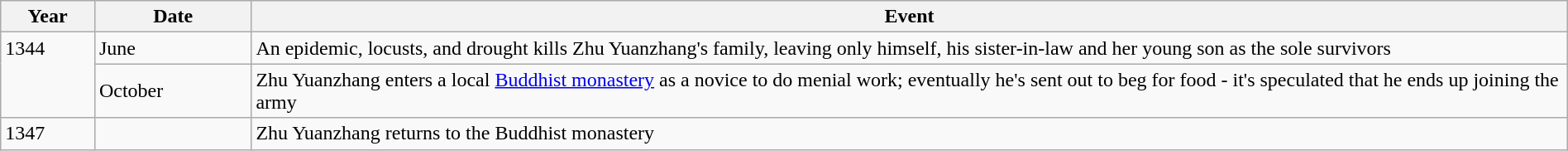<table class="wikitable" width="100%">
<tr>
<th style="width:6%">Year</th>
<th style="width:10%">Date</th>
<th>Event</th>
</tr>
<tr>
<td rowspan="2" valign="top">1344</td>
<td>June</td>
<td>An epidemic, locusts, and drought kills Zhu Yuanzhang's family, leaving only himself, his sister-in-law and her young son as the sole survivors</td>
</tr>
<tr>
<td>October</td>
<td>Zhu Yuanzhang enters a local <a href='#'>Buddhist monastery</a> as a novice to do menial work; eventually he's sent out to beg for food - it's speculated that he ends up joining the army</td>
</tr>
<tr>
<td>1347</td>
<td></td>
<td>Zhu Yuanzhang returns to the Buddhist monastery</td>
</tr>
</table>
